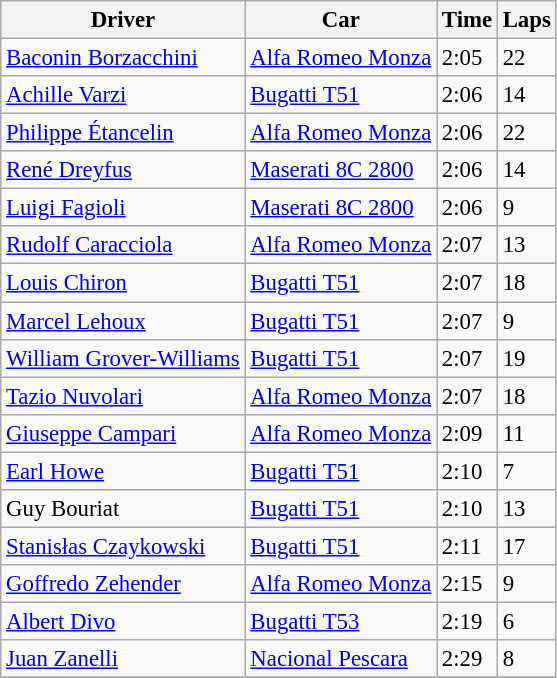<table class=wikitable style="font-size:95%">
<tr>
<th>Driver</th>
<th>Car</th>
<th>Time</th>
<th>Laps</th>
</tr>
<tr>
<td> <a href='#'>Baconin Borzacchini</a></td>
<td><a href='#'>Alfa Romeo Monza</a></td>
<td>2:05</td>
<td>22</td>
</tr>
<tr>
<td> <a href='#'>Achille Varzi</a></td>
<td><a href='#'>Bugatti T51</a></td>
<td>2:06</td>
<td>14</td>
</tr>
<tr>
<td> <a href='#'>Philippe Étancelin</a></td>
<td><a href='#'>Alfa Romeo Monza</a></td>
<td>2:06</td>
<td>22</td>
</tr>
<tr>
<td> <a href='#'>René Dreyfus</a></td>
<td><a href='#'>Maserati 8C 2800</a></td>
<td>2:06</td>
<td>14</td>
</tr>
<tr>
<td> <a href='#'>Luigi Fagioli</a></td>
<td><a href='#'>Maserati 8C 2800</a></td>
<td>2:06</td>
<td>9</td>
</tr>
<tr>
<td> <a href='#'>Rudolf Caracciola</a></td>
<td><a href='#'>Alfa Romeo Monza</a></td>
<td>2:07</td>
<td>13</td>
</tr>
<tr>
<td> <a href='#'>Louis Chiron</a></td>
<td><a href='#'>Bugatti T51</a></td>
<td>2:07</td>
<td>18</td>
</tr>
<tr>
<td> <a href='#'>Marcel Lehoux</a></td>
<td><a href='#'>Bugatti T51</a></td>
<td>2:07</td>
<td>9</td>
</tr>
<tr>
<td> <a href='#'>William Grover-Williams</a></td>
<td><a href='#'>Bugatti T51</a></td>
<td>2:07</td>
<td>19</td>
</tr>
<tr>
<td> <a href='#'>Tazio Nuvolari</a></td>
<td><a href='#'>Alfa Romeo Monza</a></td>
<td>2:07</td>
<td>18</td>
</tr>
<tr>
<td> <a href='#'>Giuseppe Campari</a></td>
<td><a href='#'>Alfa Romeo Monza</a></td>
<td>2:09</td>
<td>11</td>
</tr>
<tr>
<td> <a href='#'>Earl Howe</a></td>
<td><a href='#'>Bugatti T51</a></td>
<td>2:10</td>
<td>7</td>
</tr>
<tr>
<td> Guy Bouriat</td>
<td><a href='#'>Bugatti T51</a></td>
<td>2:10</td>
<td>13</td>
</tr>
<tr>
<td> <a href='#'>Stanisłas Czaykowski</a></td>
<td><a href='#'>Bugatti T51</a></td>
<td>2:11</td>
<td>17</td>
</tr>
<tr>
<td> <a href='#'>Goffredo Zehender</a></td>
<td><a href='#'>Alfa Romeo Monza</a></td>
<td>2:15</td>
<td>9</td>
</tr>
<tr>
<td> <a href='#'>Albert Divo</a></td>
<td><a href='#'>Bugatti T53</a></td>
<td>2:19</td>
<td>6</td>
</tr>
<tr>
<td> <a href='#'>Juan Zanelli</a></td>
<td><a href='#'>Nacional Pescara</a></td>
<td>2:29</td>
<td>8</td>
</tr>
<tr>
</tr>
</table>
